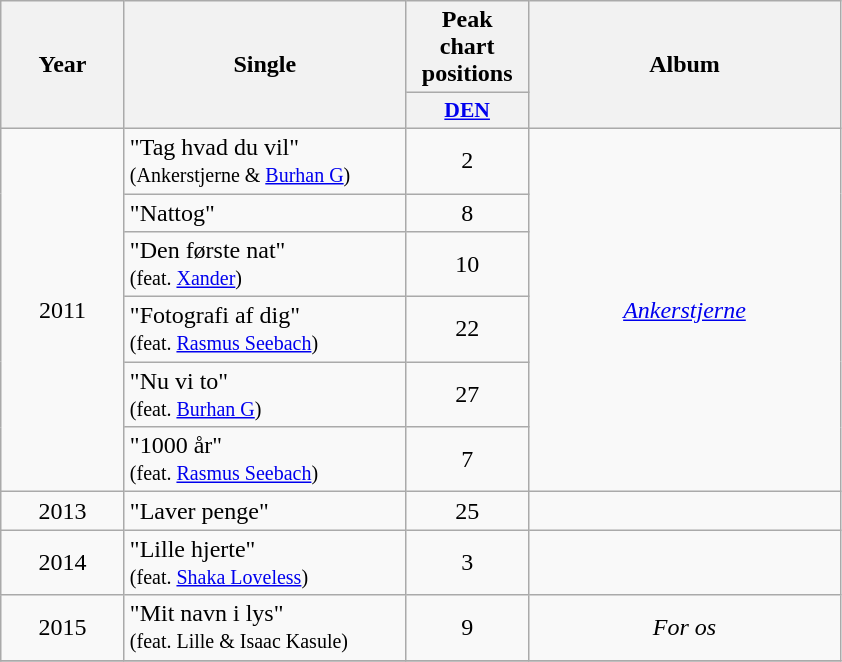<table class="wikitable" style="text-align: center;">
<tr>
<th rowspan="2" width="75">Year</th>
<th rowspan="2" width="180">Single</th>
<th colspan="1" width="75">Peak <br>chart <br>positions</th>
<th width="200" rowspan="2">Album</th>
</tr>
<tr style="font-size:90%;">
<th style="width:4em;"><a href='#'>DEN</a></th>
</tr>
<tr>
<td rowspan="6">2011</td>
<td style="text-align:left;">"Tag hvad du vil" <br><small>(Ankerstjerne & <a href='#'>Burhan G</a>)</small></td>
<td>2</td>
<td rowspan="6"><em><a href='#'>Ankerstjerne</a></em></td>
</tr>
<tr>
<td style="text-align:left;">"Nattog"</td>
<td>8</td>
</tr>
<tr>
<td style="text-align:left;">"Den første nat" <br><small>(feat. <a href='#'>Xander</a>)</small></td>
<td>10</td>
</tr>
<tr>
<td style="text-align:left;">"Fotografi af dig" <br><small>(feat. <a href='#'>Rasmus Seebach</a>)</small></td>
<td>22</td>
</tr>
<tr>
<td style="text-align:left;">"Nu vi to" <br><small>(feat. <a href='#'>Burhan G</a>)</small></td>
<td>27</td>
</tr>
<tr>
<td style="text-align:left;">"1000 år" <br><small>(feat. <a href='#'>Rasmus Seebach</a>)</small></td>
<td>7</td>
</tr>
<tr>
<td rowspan="1">2013</td>
<td style="text-align:left;">"Laver penge"</td>
<td>25</td>
<td rowspan="1"></td>
</tr>
<tr>
<td rowspan="1">2014</td>
<td style="text-align:left;">"Lille hjerte" <br><small>(feat. <a href='#'>Shaka Loveless</a>)</small></td>
<td>3</td>
<td rowspan="1"></td>
</tr>
<tr>
<td rowspan="1">2015</td>
<td style="text-align:left;">"Mit navn i lys"<br><small>(feat. Lille & Isaac Kasule)</small></td>
<td>9</td>
<td rowspan="1"><em>For os</em></td>
</tr>
<tr>
</tr>
</table>
